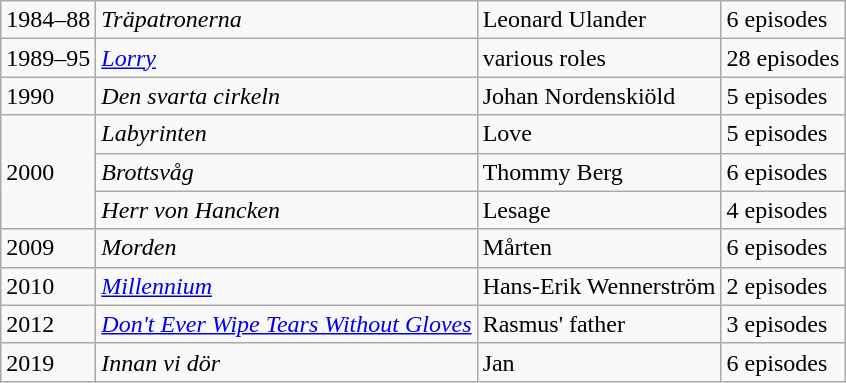<table class="wikitable sortable">
<tr>
<td>1984–88</td>
<td><em>Träpatronerna</em></td>
<td>Leonard Ulander</td>
<td>6 episodes</td>
</tr>
<tr>
<td>1989–95</td>
<td><em><a href='#'>Lorry</a></em></td>
<td>various roles</td>
<td>28 episodes</td>
</tr>
<tr>
<td>1990</td>
<td><em>Den svarta cirkeln</em></td>
<td>Johan Nordenskiöld</td>
<td>5 episodes</td>
</tr>
<tr>
<td rowspan=3>2000</td>
<td><em>Labyrinten</em></td>
<td>Love</td>
<td>5 episodes</td>
</tr>
<tr>
<td><em>Brottsvåg</em></td>
<td>Thommy Berg</td>
<td>6 episodes</td>
</tr>
<tr>
<td><em>Herr von Hancken</em></td>
<td>Lesage</td>
<td>4 episodes</td>
</tr>
<tr>
<td>2009</td>
<td><em>Morden</em></td>
<td>Mårten</td>
<td>6 episodes</td>
</tr>
<tr>
<td>2010</td>
<td><em><a href='#'>Millennium</a></em></td>
<td>Hans-Erik Wennerström</td>
<td>2 episodes</td>
</tr>
<tr>
<td>2012</td>
<td><em><a href='#'>Don't Ever Wipe Tears Without Gloves</a></em></td>
<td>Rasmus' father</td>
<td>3 episodes</td>
</tr>
<tr>
<td>2019</td>
<td><em>Innan vi dör</em></td>
<td>Jan</td>
<td>6 episodes</td>
</tr>
</table>
